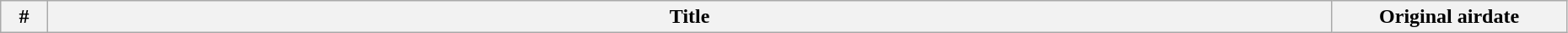<table class = "wikitable" width = "98%">
<tr>
<th bgcolor="#CCF" width="3%">#</th>
<th bgcolor="#CCF">Title</th>
<th bgcolor="#CCF" width="15%">Original airdate<br>











</th>
</tr>
</table>
